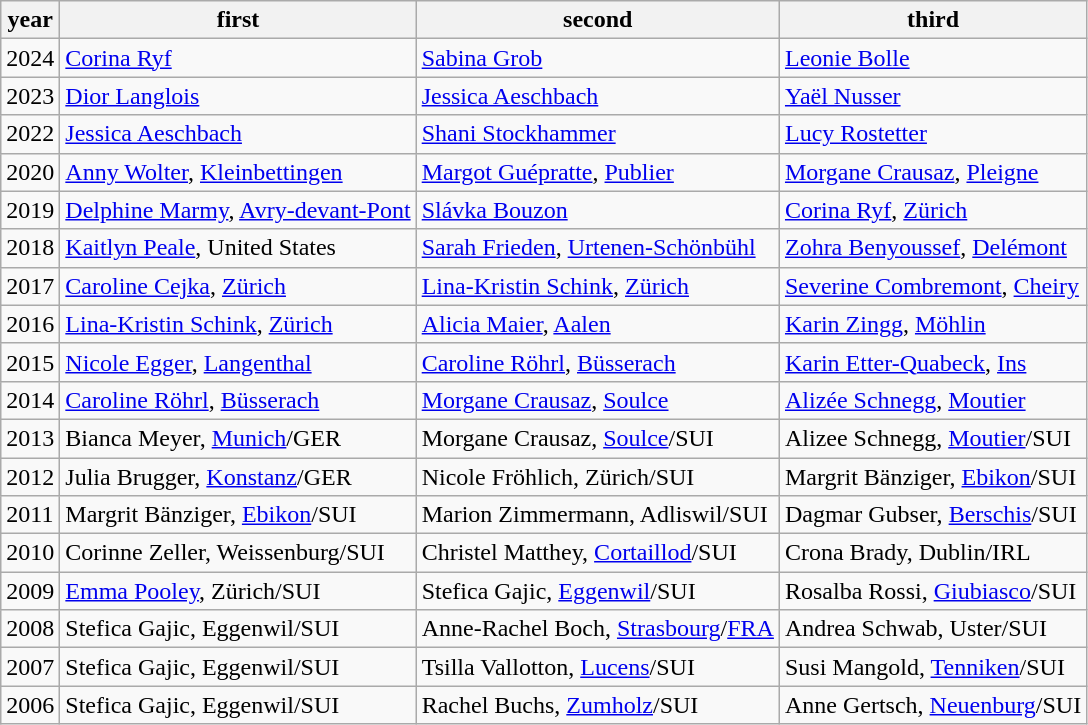<table class=wikitable>
<tr>
<th>year</th>
<th>first</th>
<th>second</th>
<th>third</th>
</tr>
<tr>
<td>2024</td>
<td> <a href='#'>Corina Ryf</a></td>
<td> <a href='#'>Sabina Grob</a></td>
<td> <a href='#'>Leonie Bolle</a></td>
</tr>
<tr>
<td>2023</td>
<td> <a href='#'>Dior Langlois</a></td>
<td> <a href='#'>Jessica Aeschbach</a></td>
<td> <a href='#'>Yaël Nusser</a></td>
</tr>
<tr>
<td>2022</td>
<td> <a href='#'>Jessica Aeschbach</a></td>
<td> <a href='#'>Shani Stockhammer</a></td>
<td> <a href='#'>Lucy Rostetter</a></td>
</tr>
<tr>
<td>2020</td>
<td> <a href='#'>Anny Wolter</a>, <a href='#'>Kleinbettingen</a></td>
<td> <a href='#'>Margot Guépratte</a>, <a href='#'>Publier</a></td>
<td> <a href='#'>Morgane Crausaz</a>, <a href='#'>Pleigne</a></td>
</tr>
<tr>
<td>2019</td>
<td> <a href='#'>Delphine Marmy</a>, <a href='#'>Avry-devant-Pont</a></td>
<td> <a href='#'>Slávka Bouzon</a></td>
<td> <a href='#'>Corina Ryf</a>, <a href='#'>Zürich</a></td>
</tr>
<tr>
<td>2018</td>
<td> <a href='#'>Kaitlyn Peale</a>, United States</td>
<td> <a href='#'>Sarah Frieden</a>, <a href='#'>Urtenen-Schönbühl</a></td>
<td> <a href='#'>Zohra Benyoussef</a>, <a href='#'>Delémont</a></td>
</tr>
<tr>
<td>2017</td>
<td> <a href='#'>Caroline Cejka</a>, <a href='#'>Zürich</a></td>
<td> <a href='#'>Lina-Kristin Schink</a>, <a href='#'>Zürich</a></td>
<td> <a href='#'>Severine Combremont</a>, <a href='#'>Cheiry</a></td>
</tr>
<tr>
<td>2016</td>
<td> <a href='#'>Lina-Kristin Schink</a>, <a href='#'>Zürich</a></td>
<td> <a href='#'>Alicia Maier</a>, <a href='#'>Aalen</a></td>
<td> <a href='#'>Karin Zingg</a>, <a href='#'>Möhlin</a></td>
</tr>
<tr>
<td>2015</td>
<td> <a href='#'>Nicole Egger</a>, <a href='#'>Langenthal</a></td>
<td> <a href='#'>Caroline Röhrl</a>, <a href='#'>Büsserach</a></td>
<td> <a href='#'>Karin Etter-Quabeck</a>, <a href='#'>Ins</a></td>
</tr>
<tr>
<td>2014</td>
<td> <a href='#'>Caroline Röhrl</a>, <a href='#'>Büsserach</a></td>
<td> <a href='#'>Morgane Crausaz</a>, <a href='#'>Soulce</a></td>
<td> <a href='#'>Alizée Schnegg</a>, <a href='#'>Moutier</a></td>
</tr>
<tr>
<td>2013</td>
<td>Bianca Meyer, <a href='#'>Munich</a>/GER</td>
<td>Morgane Crausaz, <a href='#'>Soulce</a>/SUI</td>
<td>Alizee Schnegg, <a href='#'>Moutier</a>/SUI</td>
</tr>
<tr>
<td>2012</td>
<td>Julia Brugger, <a href='#'>Konstanz</a>/GER</td>
<td>Nicole Fröhlich, Zürich/SUI</td>
<td>Margrit Bänziger, <a href='#'>Ebikon</a>/SUI</td>
</tr>
<tr>
<td>2011</td>
<td>Margrit Bänziger, <a href='#'>Ebikon</a>/SUI</td>
<td>Marion Zimmermann, Adliswil/SUI</td>
<td>Dagmar Gubser, <a href='#'>Berschis</a>/SUI</td>
</tr>
<tr>
<td>2010</td>
<td>Corinne Zeller, Weissenburg/SUI</td>
<td>Christel Matthey, <a href='#'>Cortaillod</a>/SUI</td>
<td>Crona Brady, Dublin/IRL</td>
</tr>
<tr>
<td>2009</td>
<td><a href='#'>Emma Pooley</a>, Zürich/SUI</td>
<td>Stefica Gajic, <a href='#'>Eggenwil</a>/SUI</td>
<td>Rosalba Rossi, <a href='#'>Giubiasco</a>/SUI</td>
</tr>
<tr>
<td>2008</td>
<td>Stefica Gajic, Eggenwil/SUI</td>
<td>Anne-Rachel Boch, <a href='#'>Strasbourg</a>/<a href='#'>FRA</a></td>
<td>Andrea Schwab, Uster/SUI</td>
</tr>
<tr>
<td>2007</td>
<td>Stefica Gajic, Eggenwil/SUI</td>
<td>Tsilla Vallotton, <a href='#'>Lucens</a>/SUI</td>
<td>Susi Mangold, <a href='#'>Tenniken</a>/SUI</td>
</tr>
<tr>
<td>2006</td>
<td>Stefica Gajic, Eggenwil/SUI</td>
<td>Rachel Buchs, <a href='#'>Zumholz</a>/SUI</td>
<td>Anne Gertsch, <a href='#'>Neuenburg</a>/SUI</td>
</tr>
</table>
